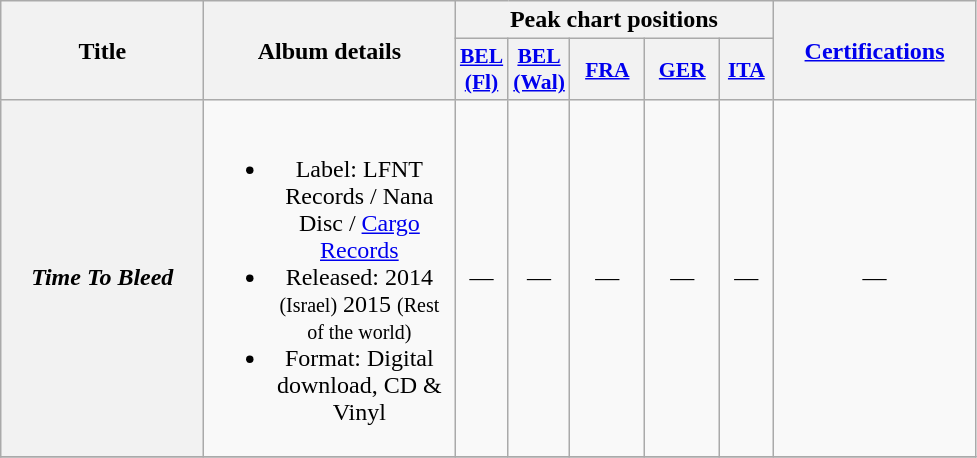<table class="wikitable plainrowheaders" style="text-align:center;" border="1">
<tr>
<th scope="col" rowspan="2" style="width:8em;">Title</th>
<th scope="col" rowspan="2" style="width:10em;">Album details</th>
<th scope="col" colspan="5">Peak chart positions</th>
<th scope="col" rowspan="2" style="width:8em;"><a href='#'>Certifications</a></th>
</tr>
<tr>
<th scope="col" style="width:2em;font-size:90%;"><a href='#'>BEL <br>(Fl)</a></th>
<th scope="col" style="width:2em;font-size:90%;"><a href='#'>BEL <br>(Wal)</a></th>
<th scope="col" style="width:3em;font-size:90%;"><a href='#'>FRA</a></th>
<th scope="col" style="width:3em;font-size:90%;"><a href='#'>GER</a></th>
<th scope="col" style="width:2em;font-size:90%;"><a href='#'>ITA</a></th>
</tr>
<tr>
<th scope="row"><em>Time To Bleed </em></th>
<td><br><ul><li>Label: LFNT Records / Nana Disc / <a href='#'>Cargo Records</a></li><li>Released: 2014 <small>(Israel)</small> 2015 <small>(Rest of the world)</small></li><li>Format: Digital download, CD & Vinyl</li></ul></td>
<td>—</td>
<td>—</td>
<td>—</td>
<td>—</td>
<td>—</td>
<td>—</td>
</tr>
<tr>
</tr>
</table>
